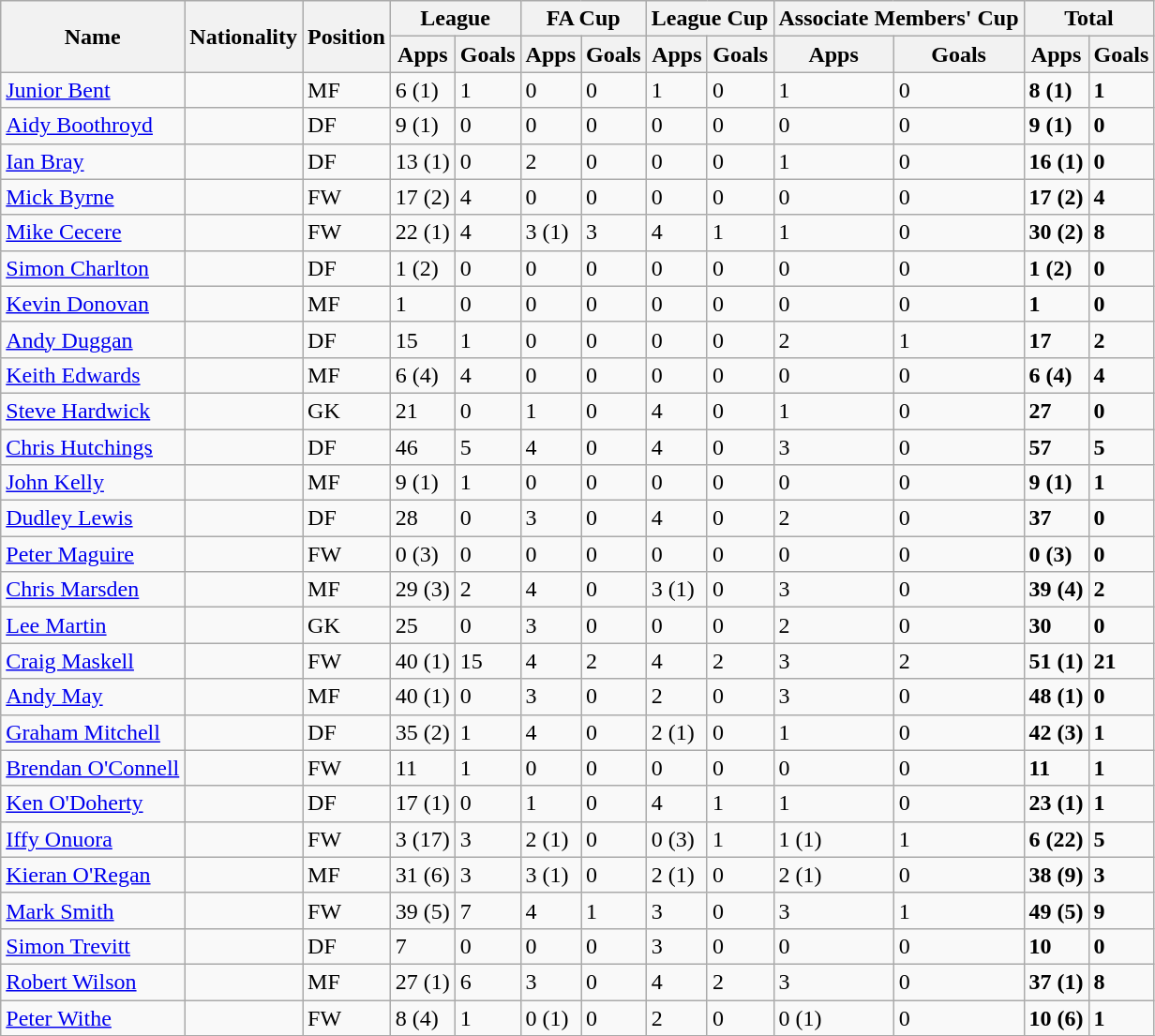<table class="wikitable sortable">
<tr>
<th scope=col rowspan=2>Name</th>
<th scope=col rowspan=2>Nationality</th>
<th scope=col rowspan=2>Position</th>
<th colspan=2>League</th>
<th colspan=2>FA Cup</th>
<th colspan=2>League Cup</th>
<th colspan=2>Associate Members' Cup</th>
<th colspan=2>Total</th>
</tr>
<tr>
<th>Apps</th>
<th>Goals</th>
<th>Apps</th>
<th>Goals</th>
<th>Apps</th>
<th>Goals</th>
<th>Apps</th>
<th>Goals</th>
<th>Apps</th>
<th>Goals</th>
</tr>
<tr>
<td><a href='#'>Junior Bent</a></td>
<td></td>
<td>MF</td>
<td>6 (1)</td>
<td>1</td>
<td>0</td>
<td>0</td>
<td>1</td>
<td>0</td>
<td>1</td>
<td>0</td>
<td><strong>8 (1)</strong></td>
<td><strong>1</strong></td>
</tr>
<tr>
<td><a href='#'>Aidy Boothroyd</a></td>
<td></td>
<td>DF</td>
<td>9 (1)</td>
<td>0</td>
<td>0</td>
<td>0</td>
<td>0</td>
<td>0</td>
<td>0</td>
<td>0</td>
<td><strong>9 (1)</strong></td>
<td><strong>0</strong></td>
</tr>
<tr>
<td><a href='#'>Ian Bray</a></td>
<td></td>
<td>DF</td>
<td>13 (1)</td>
<td>0</td>
<td>2</td>
<td>0</td>
<td>0</td>
<td>0</td>
<td>1</td>
<td>0</td>
<td><strong>16 (1)</strong></td>
<td><strong>0</strong></td>
</tr>
<tr>
<td><a href='#'>Mick Byrne</a></td>
<td></td>
<td>FW</td>
<td>17 (2)</td>
<td>4</td>
<td>0</td>
<td>0</td>
<td>0</td>
<td>0</td>
<td>0</td>
<td>0</td>
<td><strong>17 (2)</strong></td>
<td><strong>4</strong></td>
</tr>
<tr>
<td><a href='#'>Mike Cecere</a></td>
<td></td>
<td>FW</td>
<td>22 (1)</td>
<td>4</td>
<td>3 (1)</td>
<td>3</td>
<td>4</td>
<td>1</td>
<td>1</td>
<td>0</td>
<td><strong>30 (2)</strong></td>
<td><strong>8</strong></td>
</tr>
<tr>
<td><a href='#'>Simon Charlton</a></td>
<td></td>
<td>DF</td>
<td>1 (2)</td>
<td>0</td>
<td>0</td>
<td>0</td>
<td>0</td>
<td>0</td>
<td>0</td>
<td>0</td>
<td><strong>1 (2)</strong></td>
<td><strong>0</strong></td>
</tr>
<tr>
<td><a href='#'>Kevin Donovan</a></td>
<td></td>
<td>MF</td>
<td>1</td>
<td>0</td>
<td>0</td>
<td>0</td>
<td>0</td>
<td>0</td>
<td>0</td>
<td>0</td>
<td><strong>1</strong></td>
<td><strong>0</strong></td>
</tr>
<tr>
<td><a href='#'>Andy Duggan</a></td>
<td></td>
<td>DF</td>
<td>15</td>
<td>1</td>
<td>0</td>
<td>0</td>
<td>0</td>
<td>0</td>
<td>2</td>
<td>1</td>
<td><strong>17</strong></td>
<td><strong>2</strong></td>
</tr>
<tr>
<td><a href='#'>Keith Edwards</a></td>
<td></td>
<td>MF</td>
<td>6 (4)</td>
<td>4</td>
<td>0</td>
<td>0</td>
<td>0</td>
<td>0</td>
<td>0</td>
<td>0</td>
<td><strong>6 (4)</strong></td>
<td><strong>4</strong></td>
</tr>
<tr>
<td><a href='#'>Steve Hardwick</a></td>
<td></td>
<td>GK</td>
<td>21</td>
<td>0</td>
<td>1</td>
<td>0</td>
<td>4</td>
<td>0</td>
<td>1</td>
<td>0</td>
<td><strong>27</strong></td>
<td><strong>0</strong></td>
</tr>
<tr>
<td><a href='#'>Chris Hutchings</a></td>
<td></td>
<td>DF</td>
<td>46</td>
<td>5</td>
<td>4</td>
<td>0</td>
<td>4</td>
<td>0</td>
<td>3</td>
<td>0</td>
<td><strong>57</strong></td>
<td><strong>5</strong></td>
</tr>
<tr>
<td><a href='#'>John Kelly</a></td>
<td></td>
<td>MF</td>
<td>9 (1)</td>
<td>1</td>
<td>0</td>
<td>0</td>
<td>0</td>
<td>0</td>
<td>0</td>
<td>0</td>
<td><strong>9 (1)</strong></td>
<td><strong>1</strong></td>
</tr>
<tr>
<td><a href='#'>Dudley Lewis</a></td>
<td></td>
<td>DF</td>
<td>28</td>
<td>0</td>
<td>3</td>
<td>0</td>
<td>4</td>
<td>0</td>
<td>2</td>
<td>0</td>
<td><strong>37</strong></td>
<td><strong>0</strong></td>
</tr>
<tr>
<td><a href='#'>Peter Maguire</a></td>
<td></td>
<td>FW</td>
<td>0 (3)</td>
<td>0</td>
<td>0</td>
<td>0</td>
<td>0</td>
<td>0</td>
<td>0</td>
<td>0</td>
<td><strong>0 (3)</strong></td>
<td><strong>0</strong></td>
</tr>
<tr>
<td><a href='#'>Chris Marsden</a></td>
<td></td>
<td>MF</td>
<td>29 (3)</td>
<td>2</td>
<td>4</td>
<td>0</td>
<td>3 (1)</td>
<td>0</td>
<td>3</td>
<td>0</td>
<td><strong>39 (4)</strong></td>
<td><strong>2</strong></td>
</tr>
<tr>
<td><a href='#'>Lee Martin</a></td>
<td></td>
<td>GK</td>
<td>25</td>
<td>0</td>
<td>3</td>
<td>0</td>
<td>0</td>
<td>0</td>
<td>2</td>
<td>0</td>
<td><strong>30</strong></td>
<td><strong>0</strong></td>
</tr>
<tr>
<td><a href='#'>Craig Maskell</a></td>
<td></td>
<td>FW</td>
<td>40 (1)</td>
<td>15</td>
<td>4</td>
<td>2</td>
<td>4</td>
<td>2</td>
<td>3</td>
<td>2</td>
<td><strong>51 (1)</strong></td>
<td><strong>21</strong></td>
</tr>
<tr>
<td><a href='#'>Andy May</a></td>
<td></td>
<td>MF</td>
<td>40 (1)</td>
<td>0</td>
<td>3</td>
<td>0</td>
<td>2</td>
<td>0</td>
<td>3</td>
<td>0</td>
<td><strong>48 (1)</strong></td>
<td><strong>0</strong></td>
</tr>
<tr>
<td><a href='#'>Graham Mitchell</a></td>
<td></td>
<td>DF</td>
<td>35 (2)</td>
<td>1</td>
<td>4</td>
<td>0</td>
<td>2 (1)</td>
<td>0</td>
<td>1</td>
<td>0</td>
<td><strong>42 (3)</strong></td>
<td><strong>1</strong></td>
</tr>
<tr>
<td><a href='#'>Brendan O'Connell</a></td>
<td></td>
<td>FW</td>
<td>11</td>
<td>1</td>
<td>0</td>
<td>0</td>
<td>0</td>
<td>0</td>
<td>0</td>
<td>0</td>
<td><strong>11</strong></td>
<td><strong>1</strong></td>
</tr>
<tr>
<td><a href='#'>Ken O'Doherty</a></td>
<td></td>
<td>DF</td>
<td>17 (1)</td>
<td>0</td>
<td>1</td>
<td>0</td>
<td>4</td>
<td>1</td>
<td>1</td>
<td>0</td>
<td><strong>23 (1)</strong></td>
<td><strong>1</strong></td>
</tr>
<tr>
<td><a href='#'>Iffy Onuora</a></td>
<td></td>
<td>FW</td>
<td>3 (17)</td>
<td>3</td>
<td>2 (1)</td>
<td>0</td>
<td>0 (3)</td>
<td>1</td>
<td>1 (1)</td>
<td>1</td>
<td><strong>6 (22)</strong></td>
<td><strong>5</strong></td>
</tr>
<tr>
<td><a href='#'>Kieran O'Regan</a></td>
<td></td>
<td>MF</td>
<td>31 (6)</td>
<td>3</td>
<td>3 (1)</td>
<td>0</td>
<td>2 (1)</td>
<td>0</td>
<td>2 (1)</td>
<td>0</td>
<td><strong>38 (9)</strong></td>
<td><strong>3</strong></td>
</tr>
<tr>
<td><a href='#'>Mark Smith</a></td>
<td></td>
<td>FW</td>
<td>39 (5)</td>
<td>7</td>
<td>4</td>
<td>1</td>
<td>3</td>
<td>0</td>
<td>3</td>
<td>1</td>
<td><strong>49 (5)</strong></td>
<td><strong>9</strong></td>
</tr>
<tr>
<td><a href='#'>Simon Trevitt</a></td>
<td></td>
<td>DF</td>
<td>7</td>
<td>0</td>
<td>0</td>
<td>0</td>
<td>3</td>
<td>0</td>
<td>0</td>
<td>0</td>
<td><strong>10</strong></td>
<td><strong>0</strong></td>
</tr>
<tr>
<td><a href='#'>Robert Wilson</a></td>
<td></td>
<td>MF</td>
<td>27 (1)</td>
<td>6</td>
<td>3</td>
<td>0</td>
<td>4</td>
<td>2</td>
<td>3</td>
<td>0</td>
<td><strong>37 (1)</strong></td>
<td><strong>8</strong></td>
</tr>
<tr>
<td><a href='#'>Peter Withe</a></td>
<td></td>
<td>FW</td>
<td>8 (4)</td>
<td>1</td>
<td>0 (1)</td>
<td>0</td>
<td>2</td>
<td>0</td>
<td>0 (1)</td>
<td>0</td>
<td><strong>10 (6)</strong></td>
<td><strong>1</strong></td>
</tr>
<tr>
</tr>
</table>
